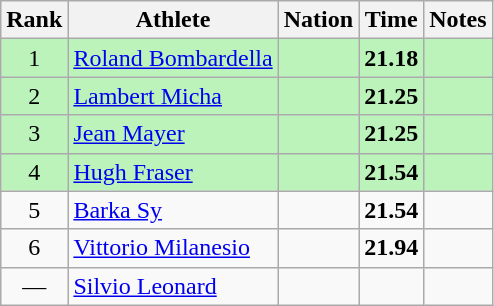<table class="wikitable sortable" style="text-align:center">
<tr>
<th>Rank</th>
<th>Athlete</th>
<th>Nation</th>
<th>Time</th>
<th>Notes</th>
</tr>
<tr style="background:#bbf3bb;">
<td>1</td>
<td align=left><a href='#'>Roland Bombardella</a></td>
<td align=left></td>
<td><strong>21.18</strong></td>
<td></td>
</tr>
<tr style="background:#bbf3bb;">
<td>2</td>
<td align=left><a href='#'>Lambert Micha</a></td>
<td align=left></td>
<td><strong>21.25</strong></td>
<td></td>
</tr>
<tr style="background:#bbf3bb;">
<td>3</td>
<td align=left><a href='#'>Jean Mayer</a></td>
<td align=left></td>
<td><strong>21.25</strong></td>
<td></td>
</tr>
<tr style="background:#bbf3bb;">
<td>4</td>
<td align=left><a href='#'>Hugh Fraser</a></td>
<td align=left></td>
<td><strong>21.54</strong></td>
<td></td>
</tr>
<tr>
<td>5</td>
<td align=left><a href='#'>Barka Sy</a></td>
<td align=left></td>
<td><strong>21.54</strong></td>
<td></td>
</tr>
<tr>
<td>6</td>
<td align=left><a href='#'>Vittorio Milanesio</a></td>
<td align=left></td>
<td><strong>21.94</strong></td>
<td></td>
</tr>
<tr>
<td data-sort-value=7>—</td>
<td align=left><a href='#'>Silvio Leonard</a></td>
<td align=left></td>
<td data-sort-value=99.99></td>
<td></td>
</tr>
</table>
